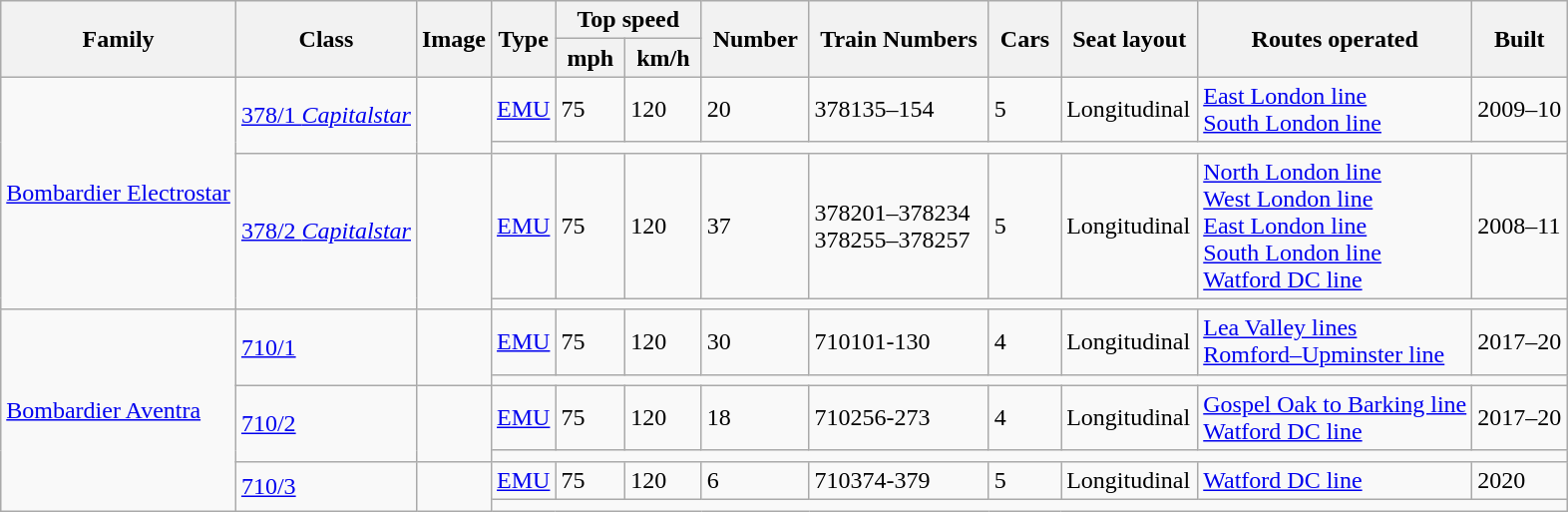<table class="wikitable">
<tr style="background:#f9f9f9;">
<th rowspan="2">Family</th>
<th rowspan="2"> Class </th>
<th rowspan="2">Image</th>
<th rowspan="2">Type</th>
<th colspan="2"> Top speed </th>
<th rowspan="2"> Number </th>
<th rowspan="2"> Train Numbers </th>
<th rowspan="2"> Cars </th>
<th rowspan="2"> Seat layout </th>
<th rowspan="2"> Routes operated </th>
<th rowspan="2"> Built </th>
</tr>
<tr style="background:#f9f9f9;">
<th> mph </th>
<th> km/h </th>
</tr>
<tr>
<td rowspan="4"><a href='#'>Bombardier Electrostar</a></td>
<td rowspan="2"><a href='#'>378/1 <em>Capitalstar</em></a></td>
<td rowspan="2"></td>
<td><a href='#'>EMU</a></td>
<td>75</td>
<td>120</td>
<td>20</td>
<td>378135–154</td>
<td>5</td>
<td>Longitudinal</td>
<td><a href='#'>East London line</a><br><a href='#'>South London line</a></td>
<td>2009–10</td>
</tr>
<tr>
<td colspan=10></td>
</tr>
<tr>
<td rowspan="2"><a href='#'>378/2 <em>Capitalstar</em></a></td>
<td rowspan="2"></td>
<td><a href='#'>EMU</a></td>
<td>75</td>
<td>120</td>
<td>37</td>
<td>378201–378234<br>378255–378257</td>
<td>5</td>
<td>Longitudinal</td>
<td><a href='#'>North London line</a><br><a href='#'>West London line</a><br><a href='#'>East London line</a><br><a href='#'>South London line</a><br><a href='#'>Watford DC line</a></td>
<td>2008–11</td>
</tr>
<tr>
<td colspan="10"></td>
</tr>
<tr>
<td rowspan="6"><a href='#'>Bombardier Aventra</a></td>
<td rowspan="2"><a href='#'>710/1</a></td>
<td rowspan="2"></td>
<td><a href='#'>EMU</a></td>
<td>75</td>
<td>120</td>
<td>30</td>
<td>710101-130</td>
<td>4</td>
<td>Longitudinal</td>
<td><a href='#'>Lea Valley lines</a><br><a href='#'>Romford–Upminster line</a></td>
<td>2017–20</td>
</tr>
<tr>
<td colspan="10"></td>
</tr>
<tr>
<td rowspan="2"><a href='#'>710/2</a></td>
<td rowspan="2"></td>
<td><a href='#'>EMU</a></td>
<td>75</td>
<td>120</td>
<td>18</td>
<td>710256-273</td>
<td>4</td>
<td>Longitudinal</td>
<td><a href='#'>Gospel Oak to Barking line</a><br><a href='#'>Watford DC line</a></td>
<td>2017–20</td>
</tr>
<tr>
<td colspan=10></td>
</tr>
<tr>
<td rowspan="2"><a href='#'>710/3</a></td>
<td rowspan="2"></td>
<td><a href='#'>EMU</a></td>
<td>75</td>
<td>120</td>
<td>6</td>
<td>710374-379</td>
<td>5</td>
<td>Longitudinal</td>
<td><a href='#'>Watford DC line</a></td>
<td>2020</td>
</tr>
<tr>
<td colspan=10></td>
</tr>
</table>
